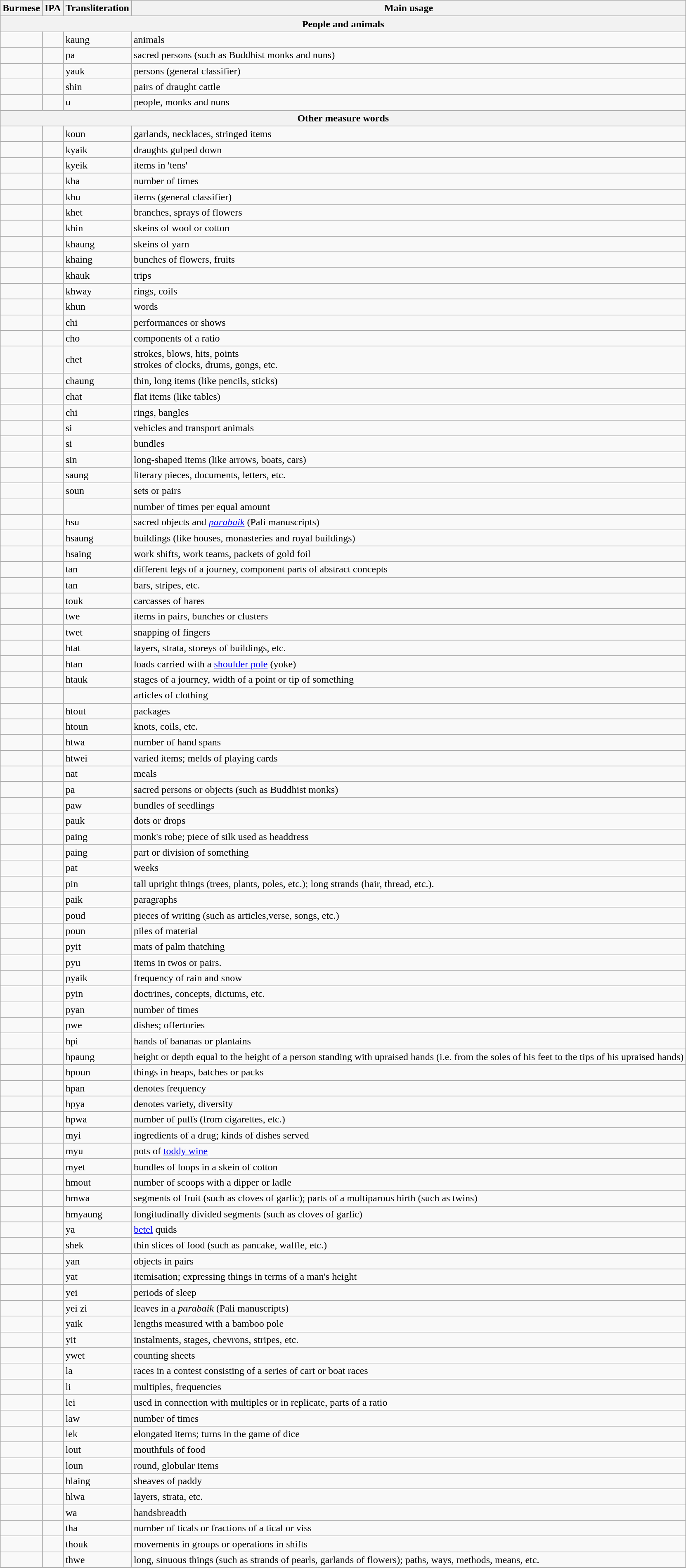<table class="wikitable">
<tr>
<th>Burmese</th>
<th>IPA</th>
<th>Transliteration</th>
<th>Main usage</th>
</tr>
<tr>
<th colspan="4">People and animals</th>
</tr>
<tr>
<td></td>
<td></td>
<td>kaung</td>
<td>animals</td>
</tr>
<tr>
<td></td>
<td></td>
<td>pa</td>
<td>sacred persons (such as Buddhist monks and nuns)</td>
</tr>
<tr>
<td></td>
<td></td>
<td>yauk</td>
<td>persons (general classifier)</td>
</tr>
<tr>
<td></td>
<td></td>
<td>shin</td>
<td>pairs of draught cattle</td>
</tr>
<tr>
<td></td>
<td></td>
<td>u</td>
<td>people, monks and nuns</td>
</tr>
<tr>
<th colspan="4">Other measure words</th>
</tr>
<tr>
<td></td>
<td></td>
<td>koun</td>
<td>garlands, necklaces, stringed items</td>
</tr>
<tr>
<td></td>
<td></td>
<td>kyaik</td>
<td>draughts gulped down</td>
</tr>
<tr>
<td></td>
<td></td>
<td>kyeik</td>
<td>items in 'tens'</td>
</tr>
<tr>
<td></td>
<td></td>
<td>kha</td>
<td>number of times</td>
</tr>
<tr>
<td></td>
<td></td>
<td>khu</td>
<td>items (general classifier)</td>
</tr>
<tr>
<td></td>
<td></td>
<td>khet</td>
<td>branches, sprays of flowers</td>
</tr>
<tr>
<td></td>
<td></td>
<td>khin</td>
<td>skeins of wool or cotton</td>
</tr>
<tr>
<td></td>
<td></td>
<td>khaung</td>
<td>skeins of yarn</td>
</tr>
<tr>
<td></td>
<td></td>
<td>khaing</td>
<td>bunches of flowers, fruits</td>
</tr>
<tr>
<td></td>
<td></td>
<td>khauk</td>
<td>trips</td>
</tr>
<tr>
<td></td>
<td></td>
<td>khway</td>
<td>rings, coils</td>
</tr>
<tr>
<td></td>
<td></td>
<td>khun</td>
<td>words</td>
</tr>
<tr>
<td></td>
<td></td>
<td>chi</td>
<td>performances or shows</td>
</tr>
<tr>
<td></td>
<td></td>
<td>cho</td>
<td>components of a ratio</td>
</tr>
<tr>
<td></td>
<td></td>
<td>chet</td>
<td>strokes, blows, hits, points<br>strokes of clocks, drums, gongs, etc.</td>
</tr>
<tr>
<td></td>
<td></td>
<td>chaung</td>
<td>thin, long items (like pencils, sticks)</td>
</tr>
<tr>
<td></td>
<td></td>
<td>chat</td>
<td>flat items (like tables)</td>
</tr>
<tr>
<td></td>
<td></td>
<td>chi</td>
<td>rings, bangles</td>
</tr>
<tr>
<td></td>
<td></td>
<td>si</td>
<td>vehicles and transport animals</td>
</tr>
<tr>
<td></td>
<td></td>
<td>si</td>
<td>bundles</td>
</tr>
<tr>
<td></td>
<td></td>
<td>sin</td>
<td>long-shaped items (like arrows, boats, cars)</td>
</tr>
<tr>
<td></td>
<td></td>
<td>saung</td>
<td>literary pieces, documents, letters, etc.</td>
</tr>
<tr>
<td></td>
<td></td>
<td>soun</td>
<td>sets or pairs</td>
</tr>
<tr>
<td></td>
<td></td>
<td></td>
<td>number of times per equal amount</td>
</tr>
<tr>
<td></td>
<td></td>
<td>hsu</td>
<td>sacred objects and <em><a href='#'>parabaik</a></em> (Pali manuscripts)</td>
</tr>
<tr>
<td></td>
<td></td>
<td>hsaung</td>
<td>buildings (like houses, monasteries and royal buildings)</td>
</tr>
<tr>
<td></td>
<td></td>
<td>hsaing</td>
<td>work shifts, work teams, packets of gold foil</td>
</tr>
<tr>
<td></td>
<td></td>
<td>tan</td>
<td>different legs of a journey, component parts of abstract concepts</td>
</tr>
<tr>
<td></td>
<td></td>
<td>tan</td>
<td>bars, stripes, etc.</td>
</tr>
<tr>
<td></td>
<td></td>
<td>touk</td>
<td>carcasses of hares</td>
</tr>
<tr>
<td></td>
<td></td>
<td>twe</td>
<td>items in pairs, bunches or clusters</td>
</tr>
<tr>
<td></td>
<td></td>
<td>twet</td>
<td>snapping of fingers</td>
</tr>
<tr>
<td></td>
<td></td>
<td>htat</td>
<td>layers, strata, storeys of buildings, etc.</td>
</tr>
<tr>
<td></td>
<td></td>
<td>htan</td>
<td>loads carried with a <a href='#'>shoulder pole</a> (yoke)</td>
</tr>
<tr>
<td></td>
<td></td>
<td>htauk</td>
<td>stages of a journey, width of a point or tip of something</td>
</tr>
<tr>
<td></td>
<td></td>
<td></td>
<td>articles of clothing</td>
</tr>
<tr>
<td></td>
<td></td>
<td>htout</td>
<td>packages</td>
</tr>
<tr>
<td></td>
<td></td>
<td>htoun</td>
<td>knots, coils, etc.</td>
</tr>
<tr>
<td></td>
<td></td>
<td>htwa</td>
<td>number of hand spans</td>
</tr>
<tr>
<td></td>
<td></td>
<td>htwei</td>
<td>varied items; melds of playing cards</td>
</tr>
<tr>
<td></td>
<td></td>
<td>nat</td>
<td>meals</td>
</tr>
<tr>
<td></td>
<td></td>
<td>pa</td>
<td>sacred persons or objects (such as Buddhist monks)</td>
</tr>
<tr>
<td></td>
<td></td>
<td>paw</td>
<td>bundles of seedlings</td>
</tr>
<tr>
<td></td>
<td></td>
<td>pauk</td>
<td>dots or drops</td>
</tr>
<tr>
<td></td>
<td></td>
<td>paing</td>
<td>monk's robe; piece of silk used as headdress</td>
</tr>
<tr>
<td></td>
<td></td>
<td>paing</td>
<td>part or division of something</td>
</tr>
<tr>
<td></td>
<td></td>
<td>pat</td>
<td>weeks</td>
</tr>
<tr>
<td></td>
<td></td>
<td>pin</td>
<td>tall upright things (trees, plants, poles, etc.); long strands (hair, thread, etc.).</td>
</tr>
<tr>
<td></td>
<td></td>
<td>paik</td>
<td>paragraphs</td>
</tr>
<tr>
<td></td>
<td></td>
<td>poud</td>
<td>pieces of writing (such as articles,verse, songs, etc.)</td>
</tr>
<tr>
<td></td>
<td></td>
<td>poun</td>
<td>piles of material</td>
</tr>
<tr>
<td></td>
<td></td>
<td>pyit</td>
<td>mats of palm thatching</td>
</tr>
<tr>
<td></td>
<td></td>
<td>pyu</td>
<td>items in twos or pairs.</td>
</tr>
<tr>
<td></td>
<td></td>
<td>pyaik</td>
<td>frequency of rain and snow</td>
</tr>
<tr>
<td></td>
<td></td>
<td>pyin</td>
<td>doctrines, concepts, dictums, etc.</td>
</tr>
<tr>
<td></td>
<td></td>
<td>pyan</td>
<td>number of times</td>
</tr>
<tr>
<td></td>
<td></td>
<td>pwe</td>
<td>dishes; offertories</td>
</tr>
<tr>
<td></td>
<td></td>
<td>hpi</td>
<td>hands of bananas or plantains</td>
</tr>
<tr>
<td></td>
<td></td>
<td>hpaung</td>
<td>height or depth equal to the height of a person standing with upraised hands (i.e. from the soles of his feet to the tips of his upraised hands)</td>
</tr>
<tr>
<td></td>
<td></td>
<td>hpoun</td>
<td>things in heaps, batches or packs</td>
</tr>
<tr>
<td></td>
<td></td>
<td>hpan</td>
<td>denotes frequency</td>
</tr>
<tr>
<td></td>
<td></td>
<td>hpya</td>
<td>denotes variety, diversity</td>
</tr>
<tr>
<td></td>
<td></td>
<td>hpwa</td>
<td>number of puffs (from cigarettes, etc.)</td>
</tr>
<tr>
<td></td>
<td></td>
<td>myi</td>
<td>ingredients of a drug; kinds of dishes served</td>
</tr>
<tr>
<td></td>
<td></td>
<td>myu</td>
<td>pots of <a href='#'>toddy wine</a></td>
</tr>
<tr>
<td></td>
<td></td>
<td>myet</td>
<td>bundles of loops in a skein of cotton</td>
</tr>
<tr>
<td></td>
<td></td>
<td>hmout</td>
<td>number of scoops with a dipper or ladle</td>
</tr>
<tr>
<td></td>
<td></td>
<td>hmwa</td>
<td>segments of fruit (such as cloves of garlic); parts of a multiparous birth (such as twins)</td>
</tr>
<tr>
<td></td>
<td></td>
<td>hmyaung</td>
<td>longitudinally divided segments (such as cloves of garlic)</td>
</tr>
<tr>
<td></td>
<td></td>
<td>ya</td>
<td><a href='#'>betel</a> quids</td>
</tr>
<tr>
<td></td>
<td></td>
<td>shek</td>
<td>thin slices of food (such as pancake, waffle, etc.)</td>
</tr>
<tr>
<td></td>
<td></td>
<td>yan</td>
<td>objects in pairs</td>
</tr>
<tr>
<td></td>
<td></td>
<td>yat</td>
<td>itemisation; expressing things in terms of a man's height</td>
</tr>
<tr>
<td></td>
<td></td>
<td>yei</td>
<td>periods of sleep</td>
</tr>
<tr>
<td></td>
<td></td>
<td>yei zi</td>
<td>leaves in a <em>parabaik</em> (Pali manuscripts)</td>
</tr>
<tr>
<td></td>
<td></td>
<td>yaik</td>
<td>lengths measured with a bamboo pole</td>
</tr>
<tr>
<td></td>
<td></td>
<td>yit</td>
<td>instalments, stages, chevrons, stripes, etc.</td>
</tr>
<tr>
<td></td>
<td></td>
<td>ywet</td>
<td>counting sheets</td>
</tr>
<tr>
<td></td>
<td></td>
<td>la</td>
<td>races in a contest consisting of a series of cart or boat races</td>
</tr>
<tr>
<td></td>
<td></td>
<td>li</td>
<td>multiples, frequencies</td>
</tr>
<tr>
<td></td>
<td></td>
<td>lei</td>
<td>used in connection with multiples or in replicate, parts of a ratio</td>
</tr>
<tr>
<td></td>
<td></td>
<td>law</td>
<td>number of times</td>
</tr>
<tr>
<td></td>
<td></td>
<td>lek</td>
<td>elongated items; turns in the game of dice</td>
</tr>
<tr>
<td></td>
<td></td>
<td>lout</td>
<td>mouthfuls of food</td>
</tr>
<tr>
<td></td>
<td></td>
<td>loun</td>
<td>round, globular items</td>
</tr>
<tr>
<td></td>
<td></td>
<td>hlaing</td>
<td>sheaves of paddy</td>
</tr>
<tr>
<td></td>
<td></td>
<td>hlwa</td>
<td>layers, strata, etc.</td>
</tr>
<tr>
<td></td>
<td></td>
<td>wa</td>
<td>handsbreadth</td>
</tr>
<tr>
<td></td>
<td></td>
<td>tha</td>
<td>number of ticals or fractions of a tical or viss</td>
</tr>
<tr>
<td></td>
<td></td>
<td>thouk</td>
<td>movements in groups or operations in shifts</td>
</tr>
<tr>
<td></td>
<td></td>
<td>thwe</td>
<td>long, sinuous things (such as strands of pearls, garlands of flowers); paths, ways, methods, means, etc.</td>
</tr>
<tr>
</tr>
</table>
